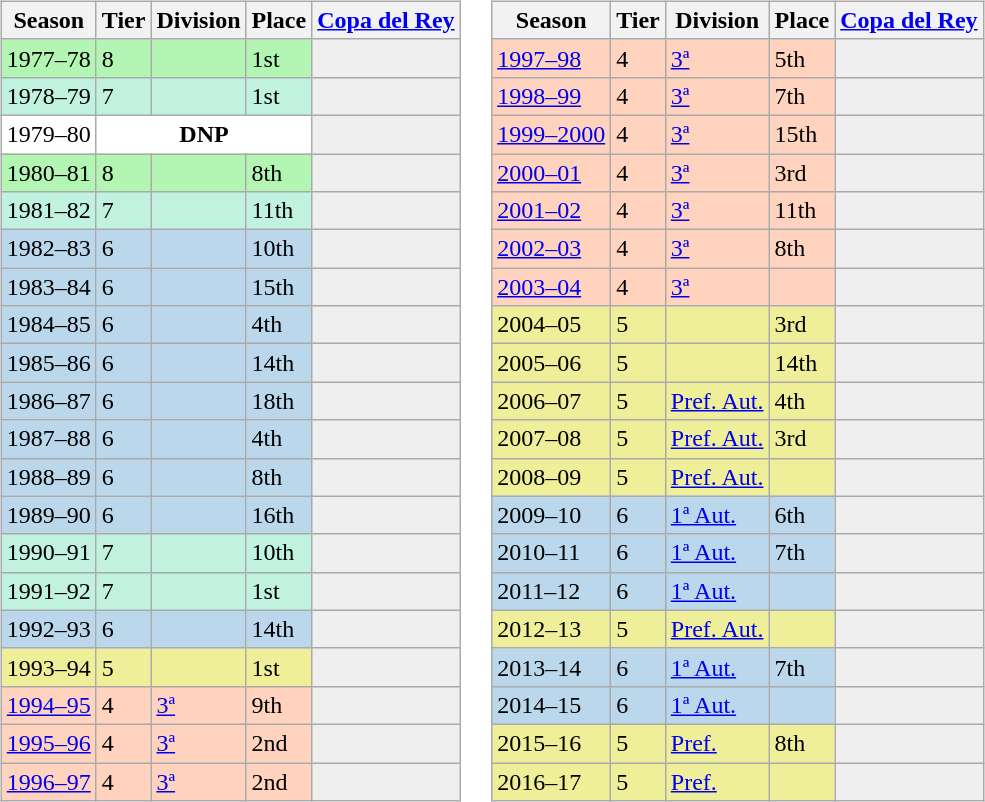<table>
<tr>
<td valign="top" width=0%><br><table class="wikitable">
<tr style="background:#f0f6fa;">
<th>Season</th>
<th>Tier</th>
<th>Division</th>
<th>Place</th>
<th><a href='#'>Copa del Rey</a></th>
</tr>
<tr>
<td style="background:#B3F5B3;">1977–78</td>
<td style="background:#B3F5B3;">8</td>
<td style="background:#B3F5B3;"></td>
<td style="background:#B3F5B3;">1st</td>
<th style="background:#efefef;"></th>
</tr>
<tr>
<td style="background:#C0F2DF;">1978–79</td>
<td style="background:#C0F2DF;">7</td>
<td style="background:#C0F2DF;"></td>
<td style="background:#C0F2DF;">1st</td>
<th style="background:#efefef;"></th>
</tr>
<tr>
<td style="background:#FFFFFF;">1979–80</td>
<th style="background:#FFFFFF;" colspan="3">DNP</th>
<th style="background:#efefef;"></th>
</tr>
<tr>
<td style="background:#B3F5B3;">1980–81</td>
<td style="background:#B3F5B3;">8</td>
<td style="background:#B3F5B3;"></td>
<td style="background:#B3F5B3;">8th</td>
<th style="background:#efefef;"></th>
</tr>
<tr>
<td style="background:#C0F2DF;">1981–82</td>
<td style="background:#C0F2DF;">7</td>
<td style="background:#C0F2DF;"></td>
<td style="background:#C0F2DF;">11th</td>
<th style="background:#efefef;"></th>
</tr>
<tr>
<td style="background:#BBD7EC;">1982–83</td>
<td style="background:#BBD7EC;">6</td>
<td style="background:#BBD7EC;"></td>
<td style="background:#BBD7EC;">10th</td>
<th style="background:#efefef;"></th>
</tr>
<tr>
<td style="background:#BBD7EC;">1983–84</td>
<td style="background:#BBD7EC;">6</td>
<td style="background:#BBD7EC;"></td>
<td style="background:#BBD7EC;">15th</td>
<th style="background:#efefef;"></th>
</tr>
<tr>
<td style="background:#BBD7EC;">1984–85</td>
<td style="background:#BBD7EC;">6</td>
<td style="background:#BBD7EC;"></td>
<td style="background:#BBD7EC;">4th</td>
<th style="background:#efefef;"></th>
</tr>
<tr>
<td style="background:#BBD7EC;">1985–86</td>
<td style="background:#BBD7EC;">6</td>
<td style="background:#BBD7EC;"></td>
<td style="background:#BBD7EC;">14th</td>
<th style="background:#efefef;"></th>
</tr>
<tr>
<td style="background:#BBD7EC;">1986–87</td>
<td style="background:#BBD7EC;">6</td>
<td style="background:#BBD7EC;"></td>
<td style="background:#BBD7EC;">18th</td>
<th style="background:#efefef;"></th>
</tr>
<tr>
<td style="background:#BBD7EC;">1987–88</td>
<td style="background:#BBD7EC;">6</td>
<td style="background:#BBD7EC;"></td>
<td style="background:#BBD7EC;">4th</td>
<th style="background:#efefef;"></th>
</tr>
<tr>
<td style="background:#BBD7EC;">1988–89</td>
<td style="background:#BBD7EC;">6</td>
<td style="background:#BBD7EC;"></td>
<td style="background:#BBD7EC;">8th</td>
<th style="background:#efefef;"></th>
</tr>
<tr>
<td style="background:#BBD7EC;">1989–90</td>
<td style="background:#BBD7EC;">6</td>
<td style="background:#BBD7EC;"></td>
<td style="background:#BBD7EC;">16th</td>
<th style="background:#efefef;"></th>
</tr>
<tr>
<td style="background:#C0F2DF;">1990–91</td>
<td style="background:#C0F2DF;">7</td>
<td style="background:#C0F2DF;"></td>
<td style="background:#C0F2DF;">10th</td>
<th style="background:#efefef;"></th>
</tr>
<tr>
<td style="background:#C0F2DF;">1991–92</td>
<td style="background:#C0F2DF;">7</td>
<td style="background:#C0F2DF;"></td>
<td style="background:#C0F2DF;">1st</td>
<th style="background:#efefef;"></th>
</tr>
<tr>
<td style="background:#BBD7EC;">1992–93</td>
<td style="background:#BBD7EC;">6</td>
<td style="background:#BBD7EC;"></td>
<td style="background:#BBD7EC;">14th</td>
<th style="background:#efefef;"></th>
</tr>
<tr>
<td style="background:#EFEF99;">1993–94</td>
<td style="background:#EFEF99;">5</td>
<td style="background:#EFEF99;"></td>
<td style="background:#EFEF99;">1st</td>
<th style="background:#efefef;"></th>
</tr>
<tr>
<td style="background:#FFD3BD;"><a href='#'>1994–95</a></td>
<td style="background:#FFD3BD;">4</td>
<td style="background:#FFD3BD;"><a href='#'>3ª</a></td>
<td style="background:#FFD3BD;">9th</td>
<th style="background:#efefef;"></th>
</tr>
<tr>
<td style="background:#FFD3BD;"><a href='#'>1995–96</a></td>
<td style="background:#FFD3BD;">4</td>
<td style="background:#FFD3BD;"><a href='#'>3ª</a></td>
<td style="background:#FFD3BD;">2nd</td>
<th style="background:#efefef;"></th>
</tr>
<tr>
<td style="background:#FFD3BD;"><a href='#'>1996–97</a></td>
<td style="background:#FFD3BD;">4</td>
<td style="background:#FFD3BD;"><a href='#'>3ª</a></td>
<td style="background:#FFD3BD;">2nd</td>
<th style="background:#efefef;"></th>
</tr>
</table>
</td>
<td valign="top" width=0%><br><table class="wikitable">
<tr style="background:#f0f6fa;">
<th>Season</th>
<th>Tier</th>
<th>Division</th>
<th>Place</th>
<th><a href='#'>Copa del Rey</a></th>
</tr>
<tr>
<td style="background:#FFD3BD;"><a href='#'>1997–98</a></td>
<td style="background:#FFD3BD;">4</td>
<td style="background:#FFD3BD;"><a href='#'>3ª</a></td>
<td style="background:#FFD3BD;">5th</td>
<th style="background:#efefef;"></th>
</tr>
<tr>
<td style="background:#FFD3BD;"><a href='#'>1998–99</a></td>
<td style="background:#FFD3BD;">4</td>
<td style="background:#FFD3BD;"><a href='#'>3ª</a></td>
<td style="background:#FFD3BD;">7th</td>
<th style="background:#efefef;"></th>
</tr>
<tr>
<td style="background:#FFD3BD;"><a href='#'>1999–2000</a></td>
<td style="background:#FFD3BD;">4</td>
<td style="background:#FFD3BD;"><a href='#'>3ª</a></td>
<td style="background:#FFD3BD;">15th</td>
<th style="background:#efefef;"></th>
</tr>
<tr>
<td style="background:#FFD3BD;"><a href='#'>2000–01</a></td>
<td style="background:#FFD3BD;">4</td>
<td style="background:#FFD3BD;"><a href='#'>3ª</a></td>
<td style="background:#FFD3BD;">3rd</td>
<th style="background:#efefef;"></th>
</tr>
<tr>
<td style="background:#FFD3BD;"><a href='#'>2001–02</a></td>
<td style="background:#FFD3BD;">4</td>
<td style="background:#FFD3BD;"><a href='#'>3ª</a></td>
<td style="background:#FFD3BD;">11th</td>
<th style="background:#efefef;"></th>
</tr>
<tr>
<td style="background:#FFD3BD;"><a href='#'>2002–03</a></td>
<td style="background:#FFD3BD;">4</td>
<td style="background:#FFD3BD;"><a href='#'>3ª</a></td>
<td style="background:#FFD3BD;">8th</td>
<th style="background:#efefef;"></th>
</tr>
<tr>
<td style="background:#FFD3BD;"><a href='#'>2003–04</a></td>
<td style="background:#FFD3BD;">4</td>
<td style="background:#FFD3BD;"><a href='#'>3ª</a></td>
<td style="background:#FFD3BD;"></td>
<th style="background:#efefef;"></th>
</tr>
<tr>
<td style="background:#EFEF99;">2004–05</td>
<td style="background:#EFEF99;">5</td>
<td style="background:#EFEF99;"></td>
<td style="background:#EFEF99;">3rd</td>
<th style="background:#efefef;"></th>
</tr>
<tr>
<td style="background:#EFEF99;">2005–06</td>
<td style="background:#EFEF99;">5</td>
<td style="background:#EFEF99;"></td>
<td style="background:#EFEF99;">14th</td>
<th style="background:#efefef;"></th>
</tr>
<tr>
<td style="background:#EFEF99;">2006–07</td>
<td style="background:#EFEF99;">5</td>
<td style="background:#EFEF99;"><a href='#'>Pref. Aut.</a></td>
<td style="background:#EFEF99;">4th</td>
<th style="background:#efefef;"></th>
</tr>
<tr>
<td style="background:#EFEF99;">2007–08</td>
<td style="background:#EFEF99;">5</td>
<td style="background:#EFEF99;"><a href='#'>Pref. Aut.</a></td>
<td style="background:#EFEF99;">3rd</td>
<th style="background:#efefef;"></th>
</tr>
<tr>
<td style="background:#EFEF99;">2008–09</td>
<td style="background:#EFEF99;">5</td>
<td style="background:#EFEF99;"><a href='#'>Pref. Aut.</a></td>
<td style="background:#EFEF99;"></td>
<th style="background:#efefef;"></th>
</tr>
<tr>
<td style="background:#BBD7EC;">2009–10</td>
<td style="background:#BBD7EC;">6</td>
<td style="background:#BBD7EC;"><a href='#'>1ª Aut.</a></td>
<td style="background:#BBD7EC;">6th</td>
<th style="background:#efefef;"></th>
</tr>
<tr>
<td style="background:#BBD7EC;">2010–11</td>
<td style="background:#BBD7EC;">6</td>
<td style="background:#BBD7EC;"><a href='#'>1ª Aut.</a></td>
<td style="background:#BBD7EC;">7th</td>
<th style="background:#efefef;"></th>
</tr>
<tr>
<td style="background:#BBD7EC;">2011–12</td>
<td style="background:#BBD7EC;">6</td>
<td style="background:#BBD7EC;"><a href='#'>1ª Aut.</a></td>
<td style="background:#BBD7EC;"></td>
<th style="background:#efefef;"></th>
</tr>
<tr>
<td style="background:#EFEF99;">2012–13</td>
<td style="background:#EFEF99;">5</td>
<td style="background:#EFEF99;"><a href='#'>Pref. Aut.</a></td>
<td style="background:#EFEF99;"></td>
<th style="background:#efefef;"></th>
</tr>
<tr>
<td style="background:#BBD7EC;">2013–14</td>
<td style="background:#BBD7EC;">6</td>
<td style="background:#BBD7EC;"><a href='#'>1ª Aut.</a></td>
<td style="background:#BBD7EC;">7th</td>
<th style="background:#efefef;"></th>
</tr>
<tr>
<td style="background:#BBD7EC;">2014–15</td>
<td style="background:#BBD7EC;">6</td>
<td style="background:#BBD7EC;"><a href='#'>1ª Aut.</a></td>
<td style="background:#BBD7EC;"></td>
<th style="background:#efefef;"></th>
</tr>
<tr>
<td style="background:#EFEF99;">2015–16</td>
<td style="background:#EFEF99;">5</td>
<td style="background:#EFEF99;"><a href='#'>Pref.</a></td>
<td style="background:#EFEF99;">8th</td>
<th style="background:#efefef;"></th>
</tr>
<tr>
<td style="background:#EFEF99;">2016–17</td>
<td style="background:#EFEF99;">5</td>
<td style="background:#EFEF99;"><a href='#'>Pref.</a></td>
<td style="background:#EFEF99;"></td>
<th style="background:#efefef;"></th>
</tr>
</table>
</td>
</tr>
</table>
